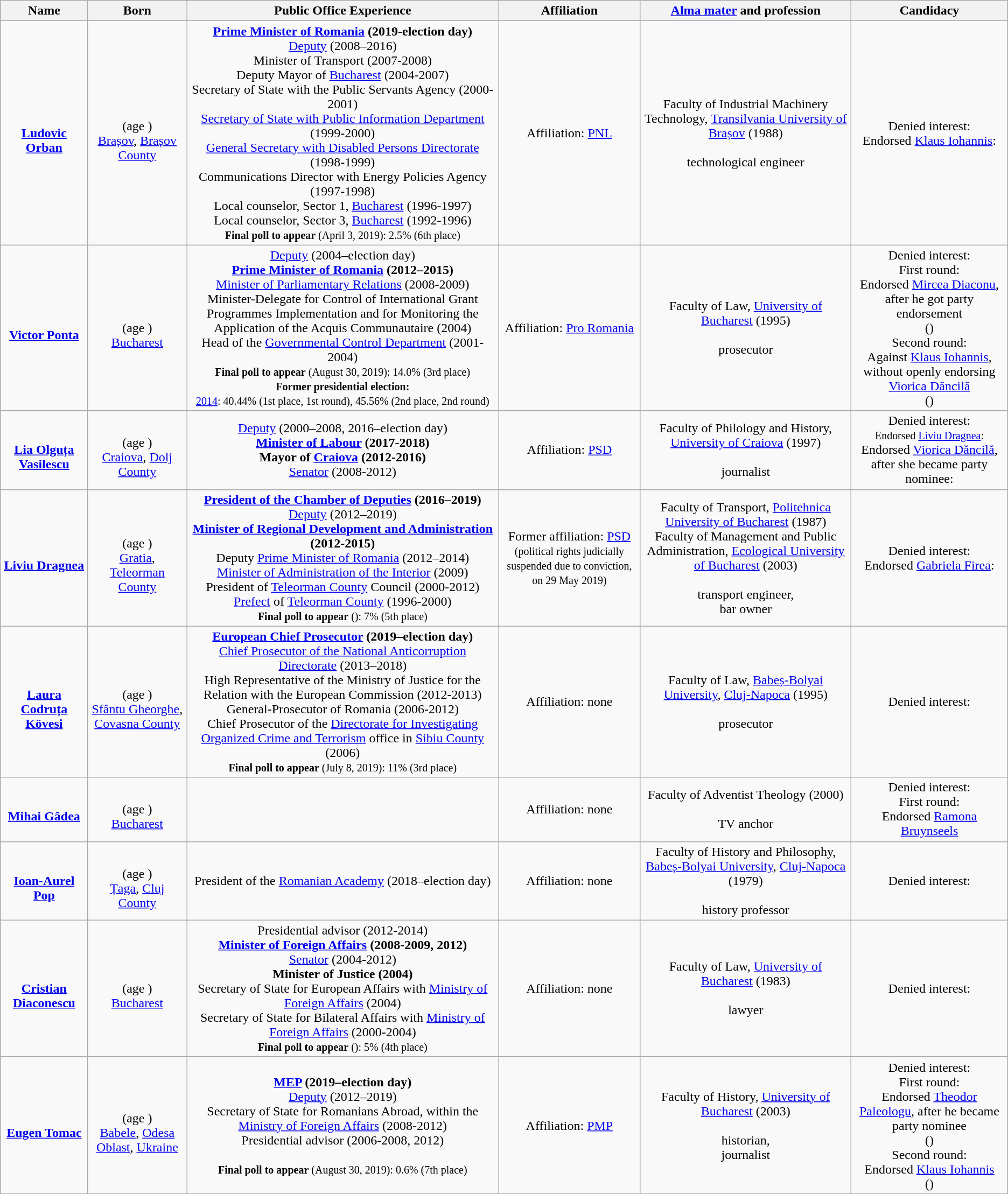<table class="wikitable sortable collapsible collapsed"  style="text-align:center;">
<tr>
<th>Name</th>
<th>Born</th>
<th class="unsortable">Public Office Experience</th>
<th>Affiliation</th>
<th class="unsortable"><a href='#'>Alma mater</a> and profession</th>
<th>Candidacy <br> </th>
</tr>
<tr>
<td><br><strong><a href='#'>Ludovic Orban</a></strong></td>
<td><br>(age )<br><a href='#'>Brașov</a>, <a href='#'>Brașov County</a></td>
<td><strong><a href='#'>Prime Minister of Romania</a> (2019-election day)</strong><br><a href='#'>Deputy</a> (2008–2016)<br>Minister of Transport (2007-2008)<br>Deputy Mayor of <a href='#'>Bucharest</a> (2004-2007)<br>Secretary of State with the Public Servants Agency (2000-2001)<br><a href='#'>Secretary of State with Public Information Department</a> (1999-2000)<br><a href='#'>General Secretary with Disabled Persons Directorate</a> (1998-1999)<br>Communications Director with Energy Policies Agency (1997-1998)<br>Local counselor, Sector 1, <a href='#'>Bucharest</a> (1996-1997)<br>Local counselor, Sector 3, <a href='#'>Bucharest</a> (1992-1996)<br><small><strong>Final poll to appear</strong> (April 3, 2019): 2.5% (6th place)</small></td>
<td>Affiliation: <a href='#'>PNL</a></td>
<td>Faculty of Industrial Machinery Technology, <a href='#'>Transilvania University of Brașov</a> (1988)<br><br>technological engineer</td>
<td>Denied interest: <br>Endorsed <a href='#'>Klaus Iohannis</a>: </td>
</tr>
<tr>
<td><br><strong><a href='#'>Victor Ponta</a></strong></td>
<td><br>(age )<br><a href='#'>Bucharest</a></td>
<td><a href='#'>Deputy</a> (2004–election day)<br><strong><a href='#'>Prime Minister of Romania</a> (2012–2015)</strong><br><a href='#'>Minister of Parliamentary Relations</a> (2008-2009)<br>Minister-Delegate for Control of International Grant Programmes Implementation and for Monitoring the Application of the Acquis Communautaire (2004)<br>Head of the <a href='#'>Governmental Control Department</a> (2001-2004)<br><small><strong>Final poll to appear</strong> (August 30, 2019): 14.0% (3rd place)<br><strong>Former presidential election:</strong><br><a href='#'>2014</a>: 40.44% (1st place, 1st round), 45.56% (2nd place, 2nd round)</small></td>
<td>Affiliation: <a href='#'>Pro Romania</a></td>
<td>Faculty of Law, <a href='#'>University of Bucharest</a> (1995)<br><br>prosecutor</td>
<td>Denied interest: <br>First round:<br>Endorsed <a href='#'>Mircea Diaconu</a>, after he got party endorsement<br>()<br>Second round:<br>Against <a href='#'>Klaus Iohannis</a>, without openly endorsing <a href='#'>Viorica Dăncilă</a><br>()</td>
</tr>
<tr>
<td><br><strong><a href='#'>Lia Olguța Vasilescu</a></strong></td>
<td><br>(age )<br><a href='#'>Craiova</a>, <a href='#'>Dolj County</a></td>
<td><a href='#'>Deputy</a> (2000–2008, 2016–election day)<br><strong><a href='#'>Minister of Labour</a> (2017-2018)</strong><br><strong>Mayor of <a href='#'>Craiova</a> (2012-2016)</strong><br><a href='#'>Senator</a> (2008-2012)</td>
<td>Affiliation: <a href='#'>PSD</a></td>
<td>Faculty of Philology and History, <a href='#'>University of Craiova</a> (1997)<br><br>journalist</td>
<td>Denied interest: <br><small>Endorsed <a href='#'>Liviu Dragnea</a>: </small><br>Endorsed <a href='#'>Viorica Dăncilă</a>, after she became party nominee: </td>
</tr>
<tr>
<td><br><strong><a href='#'>Liviu Dragnea</a></strong></td>
<td><br>(age )<br><a href='#'>Gratia</a>, <a href='#'>Teleorman County</a></td>
<td><strong><a href='#'>President of the Chamber of Deputies</a> (2016–2019)</strong><br><a href='#'>Deputy</a> (2012–2019)<br><strong><a href='#'>Minister of Regional Development and Administration</a> (2012-2015)</strong><br>Deputy <a href='#'>Prime Minister of Romania</a> (2012–2014)<br><a href='#'>Minister of Administration of the Interior</a> (2009)<br>President of <a href='#'>Teleorman County</a> Council (2000-2012)<br><a href='#'>Prefect</a> of <a href='#'>Teleorman County</a> (1996-2000)<br><small><strong>Final poll to appear</strong> (): 7% (5th place)</small></td>
<td>Former affiliation: <a href='#'>PSD</a><br><small>(political rights judicially suspended due to conviction, on 29 May 2019)</small></td>
<td>Faculty of Transport, <a href='#'>Politehnica University of Bucharest</a> (1987)<br>Faculty of Management and Public Administration, <a href='#'>Ecological University of Bucharest</a> (2003)<br><br>transport engineer,<br>bar owner</td>
<td>Denied interest: <br>Endorsed <a href='#'>Gabriela Firea</a>: </td>
</tr>
<tr>
<td><br><strong><a href='#'>Laura Codruța Kövesi</a></strong></td>
<td><br>(age )<br><a href='#'>Sfântu Gheorghe</a>, <a href='#'>Covasna County</a></td>
<td><strong><a href='#'>European Chief Prosecutor</a> (2019–election day)</strong><br><a href='#'>Chief Prosecutor of the National Anticorruption Directorate</a> (2013–2018)<br>High  Representative  of  the  Ministry  of  Justice for the Relation with the European Commission (2012-2013)<br>General-Prosecutor of Romania (2006-2012)<br>Chief Prosecutor of the <a href='#'>Directorate for Investigating Organized Crime and Terrorism</a> office in <a href='#'>Sibiu County</a> (2006)<br><small><strong>Final poll to appear</strong> (July 8, 2019): 11% (3rd place)</small></td>
<td>Affiliation: none</td>
<td>Faculty of Law, <a href='#'>Babeș-Bolyai University</a>, <a href='#'>Cluj-Napoca</a> (1995)<br><br>prosecutor</td>
<td>Denied interest: </td>
</tr>
<tr>
<td><br><strong><a href='#'>Mihai Gâdea</a></strong></td>
<td><br>(age )<br><a href='#'>Bucharest</a></td>
<td></td>
<td>Affiliation: none</td>
<td>Faculty of Adventist Theology (2000)<br><br>TV anchor</td>
<td>Denied interest: <br>First round:<br>Endorsed <a href='#'>Ramona Bruynseels</a><br></td>
</tr>
<tr>
<td><br><strong><a href='#'>Ioan-Aurel Pop</a></strong></td>
<td><br>(age )<br><a href='#'>Țaga</a>, <a href='#'>Cluj County</a></td>
<td>President of the <a href='#'>Romanian Academy</a> (2018–election day)</td>
<td>Affiliation: none</td>
<td>Faculty of History and Philosophy, <a href='#'>Babeș-Bolyai University</a>, <a href='#'>Cluj-Napoca</a> (1979)<br><br>history professor</td>
<td>Denied interest: </td>
</tr>
<tr>
<td><br><strong><a href='#'>Cristian Diaconescu</a></strong></td>
<td><br>(age )<br><a href='#'>Bucharest</a></td>
<td>Presidential advisor (2012-2014)<br><strong><a href='#'>Minister of Foreign Affairs</a> (2008-2009, 2012)</strong><br><a href='#'>Senator</a> (2004-2012)<br><strong>Minister of Justice (2004)</strong><br>Secretary of State for European Affairs with <a href='#'>Ministry of Foreign Affairs</a> (2004)<br>Secretary of State for Bilateral Affairs with <a href='#'>Ministry of Foreign Affairs</a> (2000-2004)<br><small><strong>Final poll to appear</strong> (): 5% (4th place)</small></td>
<td>Affiliation: none</td>
<td>Faculty of Law, <a href='#'>University of Bucharest</a> (1983)<br><br>lawyer</td>
<td>Denied interest: </td>
</tr>
<tr>
<td><br><strong><a href='#'>Eugen Tomac</a></strong></td>
<td><br>(age )<br><a href='#'>Babele</a>, <a href='#'>Odesa Oblast</a>, <a href='#'>Ukraine</a></td>
<td><strong><a href='#'>MEP</a> (2019–election day)</strong><br><a href='#'>Deputy</a> (2012–2019)<br>Secretary of State for Romanians Abroad, within the <a href='#'>Ministry of Foreign Affairs</a> (2008-2012)<br>Presidential advisor (2006-2008, 2012)<br><br><small><strong>Final poll to appear</strong> (August 30, 2019): 0.6% (7th place)</small></td>
<td>Affiliation: <a href='#'>PMP</a></td>
<td>Faculty of History, <a href='#'>University of Bucharest</a> (2003)<br><br>historian,<br>journalist</td>
<td>Denied interest: <br>First round:<br>Endorsed <a href='#'>Theodor Paleologu</a>, after he became party nominee<br>()<br>Second round:<br>Endorsed <a href='#'>Klaus Iohannis</a><br>()</td>
</tr>
</table>
